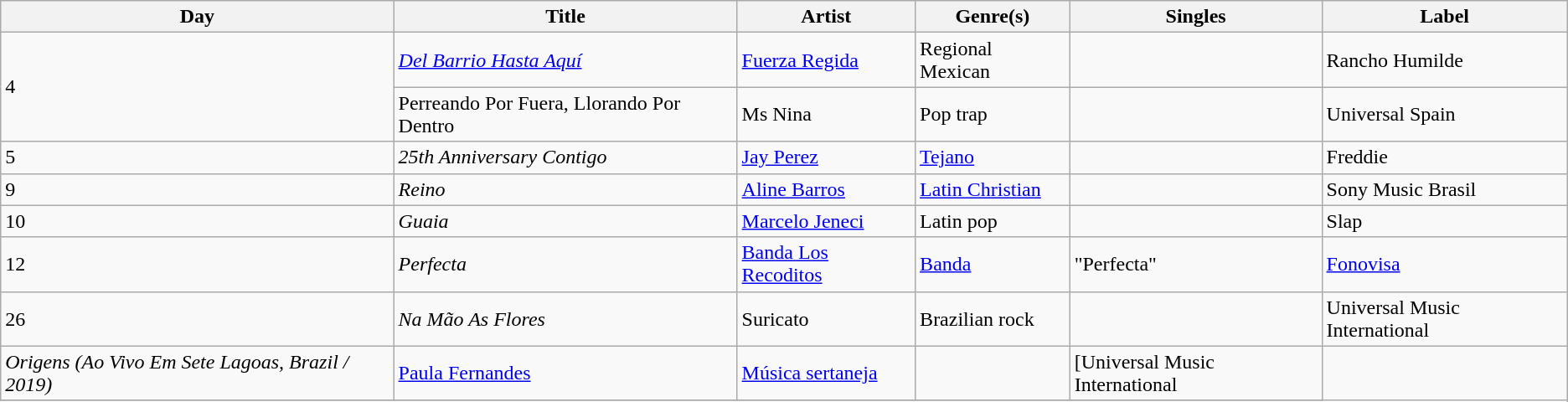<table class="wikitable sortable" style="text-align: left;">
<tr>
<th>Day</th>
<th>Title</th>
<th>Artist</th>
<th>Genre(s)</th>
<th>Singles</th>
<th>Label</th>
</tr>
<tr>
<td rowspan="2">4</td>
<td><em><a href='#'>Del Barrio Hasta Aquí</a></em></td>
<td><a href='#'>Fuerza Regida</a></td>
<td>Regional Mexican</td>
<td></td>
<td>Rancho Humilde</td>
</tr>
<tr>
<td>Perreando Por Fuera, Llorando Por Dentro</td>
<td>Ms Nina</td>
<td>Pop trap</td>
<td></td>
<td>Universal Spain</td>
</tr>
<tr>
<td>5</td>
<td><em>25th Anniversary Contigo</em></td>
<td><a href='#'>Jay Perez</a></td>
<td><a href='#'>Tejano</a></td>
<td></td>
<td>Freddie</td>
</tr>
<tr>
<td>9</td>
<td><em>Reino</em></td>
<td><a href='#'>Aline Barros</a></td>
<td><a href='#'>Latin Christian</a></td>
<td></td>
<td>Sony Music Brasil</td>
</tr>
<tr>
<td>10</td>
<td><em>Guaia</em></td>
<td><a href='#'>Marcelo Jeneci</a></td>
<td>Latin pop</td>
<td></td>
<td>Slap</td>
</tr>
<tr>
<td>12</td>
<td><em>Perfecta</em></td>
<td><a href='#'>Banda Los Recoditos</a></td>
<td><a href='#'>Banda</a></td>
<td>"Perfecta"</td>
<td><a href='#'>Fonovisa</a></td>
</tr>
<tr>
<td rowpsan="2">26</td>
<td><em>Na Mão As Flores</em></td>
<td>Suricato</td>
<td>Brazilian rock</td>
<td></td>
<td>Universal Music International</td>
</tr>
<tr>
<td><em>Origens (Ao Vivo Em Sete Lagoas, Brazil / 2019) </em></td>
<td><a href='#'>Paula Fernandes</a></td>
<td><a href='#'>Música sertaneja</a></td>
<td></td>
<td>[Universal Music International</td>
</tr>
<tr>
</tr>
</table>
